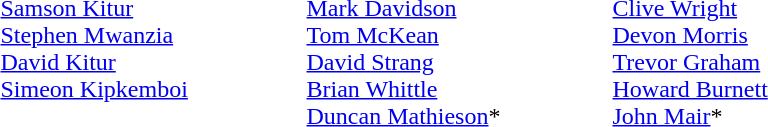<table>
<tr>
<td width=200 valign=top><em></em><br><a href='#'>Samson Kitur</a><br><a href='#'>Stephen Mwanzia</a><br><a href='#'>David Kitur</a><br><a href='#'>Simeon Kipkemboi</a></td>
<td width=200 valign=top><em></em><br><a href='#'>Mark Davidson</a><br><a href='#'>Tom McKean</a><br><a href='#'>David Strang</a><br><a href='#'>Brian Whittle</a><br><a href='#'>Duncan Mathieson</a>*</td>
<td width=200 valign=top><em></em><br><a href='#'>Clive Wright</a><br><a href='#'>Devon Morris</a><br><a href='#'>Trevor Graham</a><br><a href='#'>Howard Burnett</a><br><a href='#'>John Mair</a>*</td>
</tr>
</table>
